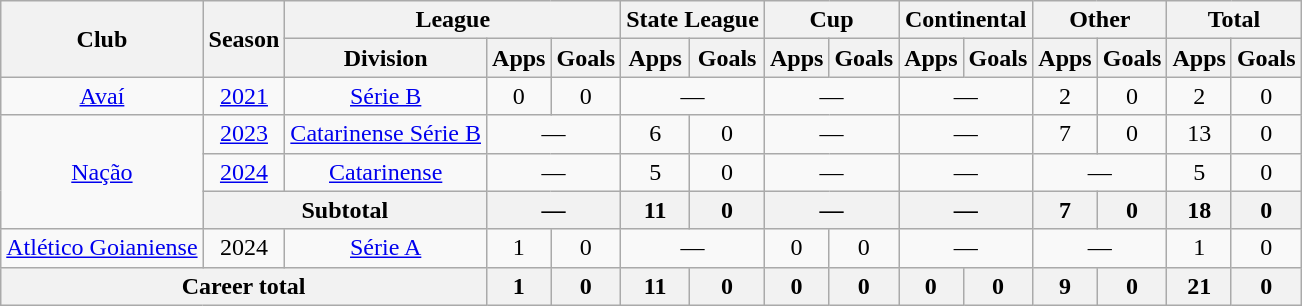<table class="wikitable" style="text-align: center;">
<tr>
<th rowspan="2">Club</th>
<th rowspan="2">Season</th>
<th colspan="3">League</th>
<th colspan="2">State League</th>
<th colspan="2">Cup</th>
<th colspan="2">Continental</th>
<th colspan="2">Other</th>
<th colspan="2">Total</th>
</tr>
<tr>
<th>Division</th>
<th>Apps</th>
<th>Goals</th>
<th>Apps</th>
<th>Goals</th>
<th>Apps</th>
<th>Goals</th>
<th>Apps</th>
<th>Goals</th>
<th>Apps</th>
<th>Goals</th>
<th>Apps</th>
<th>Goals</th>
</tr>
<tr>
<td valign="center"><a href='#'>Avaí</a></td>
<td><a href='#'>2021</a></td>
<td><a href='#'>Série B</a></td>
<td>0</td>
<td>0</td>
<td colspan="2">—</td>
<td colspan="2">—</td>
<td colspan="2">—</td>
<td>2</td>
<td>0</td>
<td>2</td>
<td>0</td>
</tr>
<tr>
<td rowspan="3" valign="center"><a href='#'>Nação</a></td>
<td><a href='#'>2023</a></td>
<td><a href='#'>Catarinense Série B</a></td>
<td colspan="2">—</td>
<td>6</td>
<td>0</td>
<td colspan="2">—</td>
<td colspan="2">—</td>
<td>7</td>
<td>0</td>
<td>13</td>
<td>0</td>
</tr>
<tr>
<td><a href='#'>2024</a></td>
<td><a href='#'>Catarinense</a></td>
<td colspan="2">—</td>
<td>5</td>
<td>0</td>
<td colspan="2">—</td>
<td colspan="2">—</td>
<td colspan="2">—</td>
<td>5</td>
<td>0</td>
</tr>
<tr>
<th colspan="2">Subtotal</th>
<th colspan="2">—</th>
<th>11</th>
<th>0</th>
<th colspan="2">—</th>
<th colspan="2">—</th>
<th>7</th>
<th>0</th>
<th>18</th>
<th>0</th>
</tr>
<tr>
<td valign="center"><a href='#'>Atlético Goianiense</a></td>
<td>2024</td>
<td><a href='#'>Série A</a></td>
<td>1</td>
<td>0</td>
<td colspan="2">—</td>
<td>0</td>
<td>0</td>
<td colspan="2">—</td>
<td colspan="2">—</td>
<td>1</td>
<td>0</td>
</tr>
<tr>
<th colspan="3"><strong>Career total</strong></th>
<th>1</th>
<th>0</th>
<th>11</th>
<th>0</th>
<th>0</th>
<th>0</th>
<th>0</th>
<th>0</th>
<th>9</th>
<th>0</th>
<th>21</th>
<th>0</th>
</tr>
</table>
